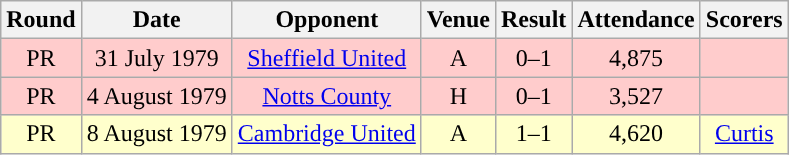<table class="wikitable" style="font-size:100%; text-align:center">
<tr>
<th>Round</th>
<th>Date</th>
<th>Opponent</th>
<th>Venue</th>
<th>Result</th>
<th>Attendance</th>
<th>Scorers</th>
</tr>
<tr style="background-color: #FFCCCC;">
<td>PR</td>
<td>31 July 1979</td>
<td><a href='#'>Sheffield United</a></td>
<td>A</td>
<td>0–1</td>
<td>4,875</td>
<td></td>
</tr>
<tr style="background-color: #FFCCCC;">
<td>PR</td>
<td>4 August 1979</td>
<td><a href='#'>Notts County</a></td>
<td>H</td>
<td>0–1</td>
<td>3,527</td>
<td></td>
</tr>
<tr style="background-color: #FFFFCC;">
<td>PR</td>
<td>8 August 1979</td>
<td><a href='#'>Cambridge United</a></td>
<td>A</td>
<td>1–1</td>
<td>4,620</td>
<td><a href='#'>Curtis</a></td>
</tr>
</table>
